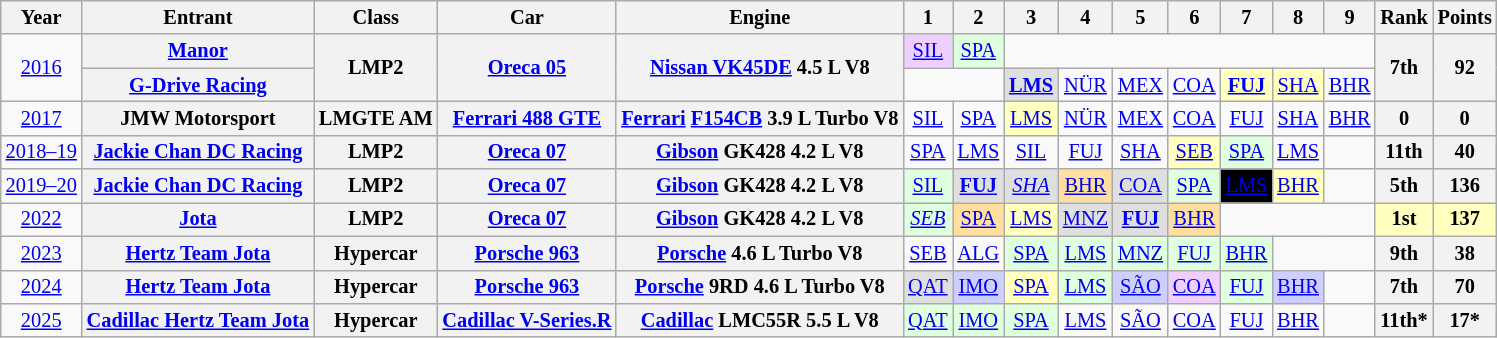<table class="wikitable" style="text-align:center; font-size:85%">
<tr>
<th>Year</th>
<th>Entrant</th>
<th>Class</th>
<th>Car</th>
<th>Engine</th>
<th>1</th>
<th>2</th>
<th>3</th>
<th>4</th>
<th>5</th>
<th>6</th>
<th>7</th>
<th>8</th>
<th>9</th>
<th>Rank</th>
<th>Points</th>
</tr>
<tr>
<td rowspan=2><a href='#'>2016</a></td>
<th nowrap><a href='#'>Manor</a></th>
<th rowspan=2>LMP2</th>
<th rowspan=2 nowrap><a href='#'>Oreca 05</a></th>
<th rowspan=2 nowrap><a href='#'>Nissan VK45DE</a> 4.5 L V8</th>
<td style="background:#EFCFFF;"><a href='#'>SIL</a><br></td>
<td style="background:#DFFFDF;"><a href='#'>SPA</a><br></td>
<td colspan=7></td>
<th rowspan=2>7th</th>
<th rowspan=2>92</th>
</tr>
<tr>
<th nowrap><a href='#'>G-Drive Racing</a></th>
<td colspan=2></td>
<td style="background:#DFDFDF;"><strong><a href='#'>LMS</a></strong><br></td>
<td><a href='#'>NÜR</a></td>
<td><a href='#'>MEX</a></td>
<td><a href='#'>COA</a></td>
<td style="background:#FFFFBF;"><strong><a href='#'>FUJ</a></strong><br></td>
<td style="background:#FFFFBF;"><a href='#'>SHA</a><br></td>
<td><a href='#'>BHR</a></td>
</tr>
<tr>
<td><a href='#'>2017</a></td>
<th nowrap>JMW Motorsport</th>
<th nowrap>LMGTE AM</th>
<th nowrap><a href='#'>Ferrari 488 GTE</a></th>
<th nowrap><a href='#'>Ferrari</a> <a href='#'>F154CB</a> 3.9 L Turbo V8</th>
<td><a href='#'>SIL</a></td>
<td><a href='#'>SPA</a></td>
<td style="background:#FFFFBF;"><a href='#'>LMS</a><br></td>
<td><a href='#'>NÜR</a></td>
<td><a href='#'>MEX</a></td>
<td><a href='#'>COA</a></td>
<td><a href='#'>FUJ</a></td>
<td><a href='#'>SHA</a></td>
<td><a href='#'>BHR</a></td>
<th>0</th>
<th>0</th>
</tr>
<tr>
<td nowrap><a href='#'>2018–19</a></td>
<th nowrap><a href='#'>Jackie Chan DC Racing</a></th>
<th>LMP2</th>
<th nowrap><a href='#'>Oreca 07</a></th>
<th nowrap><a href='#'>Gibson</a> GK428 4.2 L V8</th>
<td><a href='#'>SPA</a></td>
<td><a href='#'>LMS</a></td>
<td><a href='#'>SIL</a></td>
<td><a href='#'>FUJ</a></td>
<td><a href='#'>SHA</a></td>
<td style="background:#FFFFBF;"><a href='#'>SEB</a><br></td>
<td style="background:#DFFFDF;"><a href='#'>SPA</a><br></td>
<td><a href='#'>LMS</a></td>
<td></td>
<th>11th</th>
<th>40</th>
</tr>
<tr>
<td nowrap><a href='#'>2019–20</a></td>
<th nowrap><a href='#'>Jackie Chan DC Racing</a></th>
<th>LMP2</th>
<th nowrap><a href='#'>Oreca 07</a></th>
<th nowrap><a href='#'>Gibson</a> GK428 4.2 L V8</th>
<td style="background:#DFFFDF;"><a href='#'>SIL</a><br></td>
<td style="background:#DFDFDF;"><strong><a href='#'>FUJ</a></strong><br></td>
<td style="background:#DFDFDF;"><em><a href='#'>SHA</a></em><br></td>
<td style="background:#FFDF9F;"><a href='#'>BHR</a><br></td>
<td style="background:#DFDFDF;"><a href='#'>COA</a><br></td>
<td style="background:#DFFFDF;"><a href='#'>SPA</a><br></td>
<td style="background:#000000; color:white"><a href='#'><span>LMS</span></a><br></td>
<td style="background:#FFFFBF;"><a href='#'>BHR</a><br></td>
<td></td>
<th>5th</th>
<th>136</th>
</tr>
<tr>
<td><a href='#'>2022</a></td>
<th nowrap><a href='#'>Jota</a></th>
<th>LMP2</th>
<th nowrap><a href='#'>Oreca 07</a></th>
<th nowrap><a href='#'>Gibson</a> GK428 4.2 L V8</th>
<td style="background:#DFFFDF;"><em><a href='#'>SEB</a></em><br></td>
<td style="background:#FFDF9F;"><a href='#'>SPA</a><br></td>
<td style="background:#FFFFBF;"><a href='#'>LMS</a><br></td>
<td style="background:#DFDFDF;"><a href='#'>MNZ</a><br></td>
<td style="background:#DFDFDF;"><strong><a href='#'>FUJ</a></strong><br></td>
<td style="background:#FFDF9F;"><a href='#'>BHR</a><br></td>
<td colspan=3></td>
<th style="background:#FFFFBF;">1st</th>
<th style="background:#FFFFBF;">137</th>
</tr>
<tr>
<td><a href='#'>2023</a></td>
<th nowrap><a href='#'>Hertz Team Jota</a></th>
<th>Hypercar</th>
<th nowrap><a href='#'>Porsche 963</a></th>
<th nowrap><a href='#'>Porsche</a> 4.6 L Turbo V8</th>
<td><a href='#'>SEB</a></td>
<td><a href='#'>ALG</a></td>
<td style="background:#DFFFDF;"><a href='#'>SPA</a><br></td>
<td style="background:#DFFFDF;"><a href='#'>LMS</a><br></td>
<td style="background:#DFFFDF;"><a href='#'>MNZ</a><br></td>
<td style="background:#DFFFDF;"><a href='#'>FUJ</a><br></td>
<td style="background:#DFFFDF;"><a href='#'>BHR</a><br></td>
<td colspan=2></td>
<th>9th</th>
<th>38</th>
</tr>
<tr>
<td><a href='#'>2024</a></td>
<th nowrap><a href='#'>Hertz Team Jota</a></th>
<th>Hypercar</th>
<th nowrap><a href='#'>Porsche 963</a></th>
<th nowrap><a href='#'>Porsche</a> 9RD 4.6 L Turbo V8</th>
<td style="background:#DFDFDF;"><a href='#'>QAT</a><br></td>
<td style="background:#CFCFFF;"><a href='#'>IMO</a><br></td>
<td style="background:#FFFFBF;"><a href='#'>SPA</a><br></td>
<td style="background:#DFFFDF;"><a href='#'>LMS</a><br></td>
<td style="background:#CFCFFF;"><a href='#'>SÃO</a><br></td>
<td style="background:#EFCFFF;"><a href='#'>COA</a><br></td>
<td style="background:#DFFFDF;"><a href='#'>FUJ</a><br></td>
<td style="background:#CFCFFF;"><a href='#'>BHR</a><br></td>
<td></td>
<th>7th</th>
<th>70</th>
</tr>
<tr>
<td><a href='#'>2025</a></td>
<th><a href='#'>Cadillac Hertz Team Jota</a></th>
<th>Hypercar</th>
<th><a href='#'>Cadillac V-Series.R</a></th>
<th><a href='#'>Cadillac</a> LMC55R 5.5 L V8</th>
<td style="background:#DFFFDF;"><a href='#'>QAT</a><br></td>
<td style="background:#DFFFDF;"><a href='#'>IMO</a><br></td>
<td style="background:#DFFFDF;"><a href='#'>SPA</a><br></td>
<td style="background:#;"><a href='#'>LMS</a><br></td>
<td style="background:#;"><a href='#'>SÃO</a><br></td>
<td style="background:#;"><a href='#'>COA</a><br></td>
<td style="background:#;"><a href='#'>FUJ</a><br></td>
<td style="background:#;"><a href='#'>BHR</a><br></td>
<td></td>
<th>11th*</th>
<th>17*</th>
</tr>
</table>
